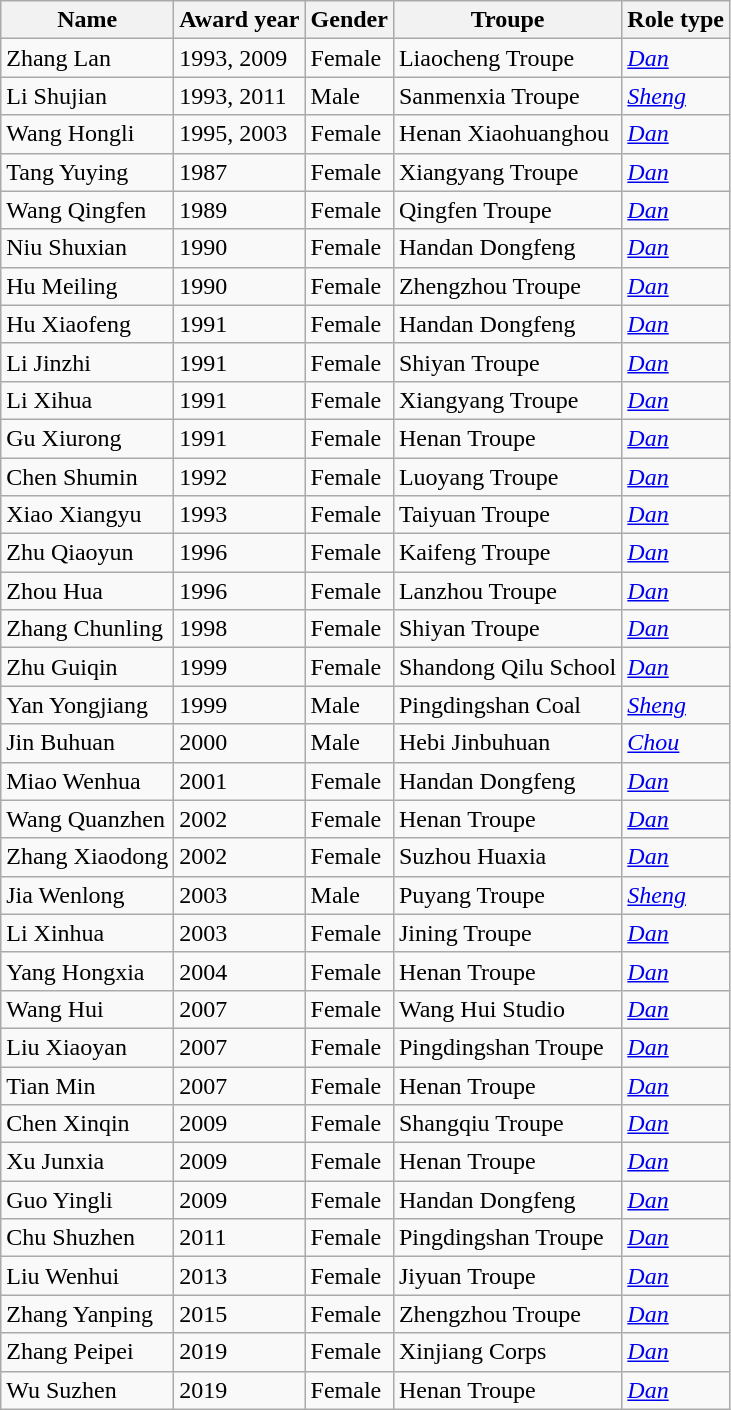<table class="wikitable sortable">
<tr>
<th>Name</th>
<th>Award year</th>
<th>Gender</th>
<th>Troupe</th>
<th>Role type</th>
</tr>
<tr>
<td>Zhang Lan</td>
<td>1993, 2009</td>
<td>Female</td>
<td>Liaocheng Troupe</td>
<td><em><a href='#'>Dan</a></em></td>
</tr>
<tr>
<td>Li Shujian</td>
<td>1993, 2011</td>
<td>Male</td>
<td>Sanmenxia Troupe</td>
<td><em><a href='#'>Sheng</a></em></td>
</tr>
<tr>
<td>Wang Hongli</td>
<td>1995, 2003</td>
<td>Female</td>
<td>Henan Xiaohuanghou</td>
<td><em><a href='#'>Dan</a></em></td>
</tr>
<tr>
<td>Tang Yuying</td>
<td>1987</td>
<td>Female</td>
<td>Xiangyang Troupe</td>
<td><em><a href='#'>Dan</a></em></td>
</tr>
<tr>
<td>Wang Qingfen</td>
<td>1989</td>
<td>Female</td>
<td>Qingfen Troupe</td>
<td><em><a href='#'>Dan</a></em></td>
</tr>
<tr>
<td>Niu Shuxian</td>
<td>1990</td>
<td>Female</td>
<td>Handan Dongfeng</td>
<td><em><a href='#'>Dan</a></em></td>
</tr>
<tr>
<td>Hu Meiling</td>
<td>1990</td>
<td>Female</td>
<td>Zhengzhou Troupe</td>
<td><em><a href='#'>Dan</a></em></td>
</tr>
<tr>
<td>Hu Xiaofeng</td>
<td>1991</td>
<td>Female</td>
<td>Handan Dongfeng</td>
<td><em><a href='#'>Dan</a></em></td>
</tr>
<tr>
<td>Li Jinzhi</td>
<td>1991</td>
<td>Female</td>
<td>Shiyan Troupe</td>
<td><em><a href='#'>Dan</a></em></td>
</tr>
<tr>
<td>Li Xihua</td>
<td>1991</td>
<td>Female</td>
<td>Xiangyang Troupe</td>
<td><em><a href='#'>Dan</a></em></td>
</tr>
<tr>
<td>Gu Xiurong</td>
<td>1991</td>
<td>Female</td>
<td>Henan Troupe</td>
<td><em><a href='#'>Dan</a></em></td>
</tr>
<tr>
<td>Chen Shumin</td>
<td>1992</td>
<td>Female</td>
<td>Luoyang Troupe</td>
<td><em><a href='#'>Dan</a></em></td>
</tr>
<tr>
<td>Xiao Xiangyu</td>
<td>1993</td>
<td>Female</td>
<td>Taiyuan Troupe</td>
<td><em><a href='#'>Dan</a></em></td>
</tr>
<tr>
<td>Zhu Qiaoyun</td>
<td>1996</td>
<td>Female</td>
<td>Kaifeng Troupe</td>
<td><em><a href='#'>Dan</a></em></td>
</tr>
<tr>
<td>Zhou Hua</td>
<td>1996</td>
<td>Female</td>
<td>Lanzhou Troupe</td>
<td><em><a href='#'>Dan</a></em></td>
</tr>
<tr>
<td>Zhang Chunling</td>
<td>1998</td>
<td>Female</td>
<td>Shiyan Troupe</td>
<td><em><a href='#'>Dan</a></em></td>
</tr>
<tr>
<td>Zhu Guiqin</td>
<td>1999</td>
<td>Female</td>
<td>Shandong Qilu School</td>
<td><em><a href='#'>Dan</a></em></td>
</tr>
<tr>
<td>Yan Yongjiang</td>
<td>1999</td>
<td>Male</td>
<td>Pingdingshan Coal</td>
<td><em><a href='#'>Sheng</a></em></td>
</tr>
<tr>
<td>Jin Buhuan</td>
<td>2000</td>
<td>Male</td>
<td>Hebi Jinbuhuan</td>
<td><em><a href='#'>Chou</a></em></td>
</tr>
<tr>
<td>Miao Wenhua</td>
<td>2001</td>
<td>Female</td>
<td>Handan Dongfeng</td>
<td><em><a href='#'>Dan</a></em></td>
</tr>
<tr>
<td>Wang Quanzhen</td>
<td>2002</td>
<td>Female</td>
<td>Henan Troupe</td>
<td><em><a href='#'>Dan</a></em></td>
</tr>
<tr>
<td>Zhang Xiaodong</td>
<td>2002</td>
<td>Female</td>
<td>Suzhou Huaxia</td>
<td><em><a href='#'>Dan</a></em></td>
</tr>
<tr>
<td>Jia Wenlong</td>
<td>2003</td>
<td>Male</td>
<td>Puyang Troupe</td>
<td><em><a href='#'>Sheng</a></em></td>
</tr>
<tr>
<td>Li Xinhua</td>
<td>2003</td>
<td>Female</td>
<td>Jining Troupe</td>
<td><em><a href='#'>Dan</a></em></td>
</tr>
<tr>
<td>Yang Hongxia</td>
<td>2004</td>
<td>Female</td>
<td>Henan Troupe</td>
<td><em><a href='#'>Dan</a></em></td>
</tr>
<tr>
<td>Wang Hui</td>
<td>2007</td>
<td>Female</td>
<td>Wang Hui Studio</td>
<td><em><a href='#'>Dan</a></em></td>
</tr>
<tr>
<td>Liu Xiaoyan</td>
<td>2007</td>
<td>Female</td>
<td>Pingdingshan Troupe</td>
<td><em><a href='#'>Dan</a></em></td>
</tr>
<tr>
<td>Tian Min</td>
<td>2007</td>
<td>Female</td>
<td>Henan Troupe</td>
<td><em><a href='#'>Dan</a></em></td>
</tr>
<tr>
<td>Chen Xinqin</td>
<td>2009</td>
<td>Female</td>
<td>Shangqiu Troupe</td>
<td><em><a href='#'>Dan</a></em></td>
</tr>
<tr>
<td>Xu Junxia</td>
<td>2009</td>
<td>Female</td>
<td>Henan Troupe</td>
<td><em><a href='#'>Dan</a></em></td>
</tr>
<tr>
<td>Guo Yingli</td>
<td>2009</td>
<td>Female</td>
<td>Handan Dongfeng</td>
<td><em><a href='#'>Dan</a></em></td>
</tr>
<tr>
<td>Chu Shuzhen</td>
<td>2011</td>
<td>Female</td>
<td>Pingdingshan Troupe</td>
<td><em><a href='#'>Dan</a></em></td>
</tr>
<tr>
<td>Liu Wenhui</td>
<td>2013</td>
<td>Female</td>
<td>Jiyuan Troupe</td>
<td><em><a href='#'>Dan</a></em></td>
</tr>
<tr>
<td>Zhang Yanping</td>
<td>2015</td>
<td>Female</td>
<td>Zhengzhou Troupe</td>
<td><em><a href='#'>Dan</a></em></td>
</tr>
<tr>
<td>Zhang Peipei</td>
<td>2019</td>
<td>Female</td>
<td>Xinjiang Corps</td>
<td><em><a href='#'>Dan</a></em></td>
</tr>
<tr>
<td>Wu Suzhen</td>
<td>2019</td>
<td>Female</td>
<td>Henan Troupe</td>
<td><em><a href='#'>Dan</a></em></td>
</tr>
</table>
